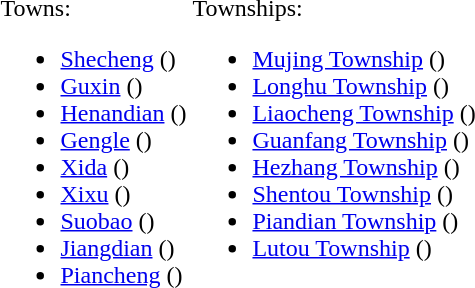<table>
<tr>
<td valign=top><br>Towns:<ul><li><a href='#'>Shecheng</a> ()</li><li><a href='#'>Guxin</a> ()</li><li><a href='#'>Henandian</a> ()</li><li><a href='#'>Gengle</a> ()</li><li><a href='#'>Xida</a> ()</li><li><a href='#'>Xixu</a> ()</li><li><a href='#'>Suobao</a> ()</li><li><a href='#'>Jiangdian</a> ()</li><li><a href='#'>Piancheng</a> ()</li></ul></td>
<td valign=top><br>Townships:<ul><li><a href='#'>Mujing Township</a> ()</li><li><a href='#'>Longhu Township</a> ()</li><li><a href='#'>Liaocheng Township</a> ()</li><li><a href='#'>Guanfang Township</a> ()</li><li><a href='#'>Hezhang Township</a> ()</li><li><a href='#'>Shentou Township</a> ()</li><li><a href='#'>Piandian Township</a> ()</li><li><a href='#'>Lutou Township</a> ()</li></ul></td>
</tr>
</table>
